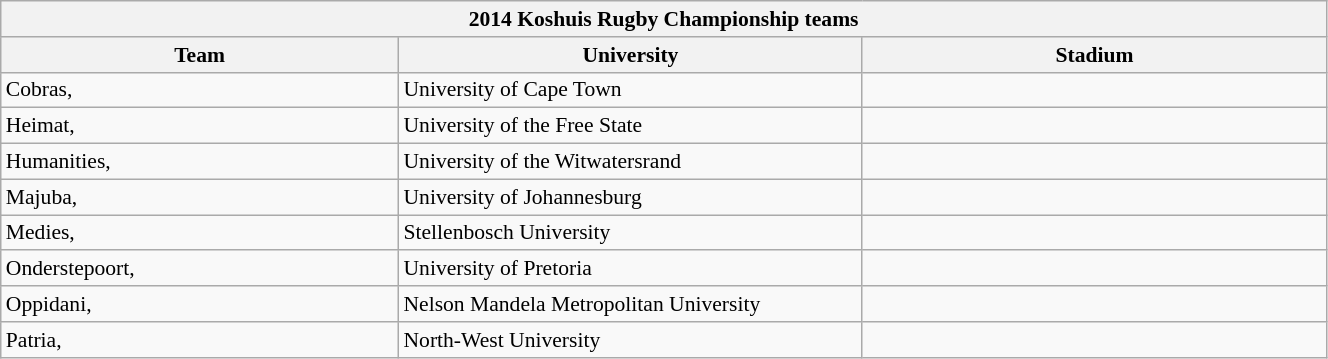<table class="wikitable sortable" style="text-align:left; font-size:90%; width:70%">
<tr>
<th colspan=3>2014 Koshuis Rugby Championship teams</th>
</tr>
<tr>
<th style="width:30%;">Team</th>
<th style="width:35%;">University</th>
<th style="width:35%;">Stadium</th>
</tr>
<tr>
<td>Cobras, </td>
<td>University of Cape Town</td>
<td></td>
</tr>
<tr>
<td>Heimat, </td>
<td>University of the Free State</td>
<td></td>
</tr>
<tr>
<td>Humanities, </td>
<td>University of the Witwatersrand</td>
<td></td>
</tr>
<tr>
<td>Majuba, </td>
<td>University of Johannesburg</td>
<td></td>
</tr>
<tr>
<td>Medies, </td>
<td>Stellenbosch University</td>
<td></td>
</tr>
<tr>
<td>Onderstepoort, </td>
<td>University of Pretoria</td>
<td></td>
</tr>
<tr>
<td>Oppidani, </td>
<td>Nelson Mandela Metropolitan University</td>
<td></td>
</tr>
<tr>
<td>Patria, </td>
<td>North-West University</td>
<td></td>
</tr>
</table>
